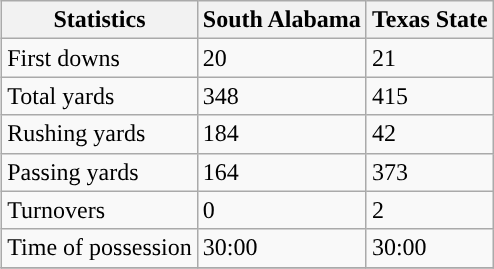<table class="wikitable" style="float: right;">
<tr>
<th>Statistics</th>
<th>South Alabama</th>
<th>Texas State</th>
</tr>
<tr>
<td>First downs</td>
<td>20</td>
<td>21</td>
</tr>
<tr>
<td>Total yards</td>
<td>348</td>
<td>415</td>
</tr>
<tr>
<td>Rushing yards</td>
<td>184</td>
<td>42</td>
</tr>
<tr>
<td>Passing yards</td>
<td>164</td>
<td>373</td>
</tr>
<tr>
<td>Turnovers</td>
<td>0</td>
<td>2</td>
</tr>
<tr>
<td>Time of possession</td>
<td>30:00</td>
<td>30:00</td>
</tr>
<tr>
</tr>
</table>
